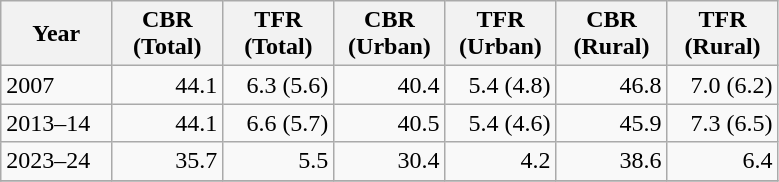<table class="wikitable">
<tr>
<th style="width:50pt;">Year</th>
<th style="width:50pt;">CBR (Total)</th>
<th style="width:50pt;">TFR (Total)</th>
<th style="width:50pt;">CBR (Urban)</th>
<th style="width:50pt;">TFR (Urban)</th>
<th style="width:50pt;">CBR (Rural)</th>
<th style="width:50pt;">TFR (Rural)</th>
</tr>
<tr>
<td>2007</td>
<td style="text-align:right;">44.1</td>
<td style="text-align:right;">6.3 (5.6)</td>
<td style="text-align:right;">40.4</td>
<td style="text-align:right;">5.4 (4.8)</td>
<td style="text-align:right;">46.8</td>
<td style="text-align:right;">7.0 (6.2)</td>
</tr>
<tr>
<td>2013–14</td>
<td style="text-align:right;">44.1</td>
<td style="text-align:right;">6.6 (5.7)</td>
<td style="text-align:right;">40.5</td>
<td style="text-align:right;">5.4 (4.6)</td>
<td style="text-align:right;">45.9</td>
<td style="text-align:right;">7.3 (6.5)</td>
</tr>
<tr>
<td>2023–24</td>
<td style="text-align:right;">35.7</td>
<td style="text-align:right;">5.5</td>
<td style="text-align:right;">30.4</td>
<td style="text-align:right;">4.2</td>
<td style="text-align:right;">38.6</td>
<td style="text-align:right;">6.4</td>
</tr>
<tr>
</tr>
</table>
